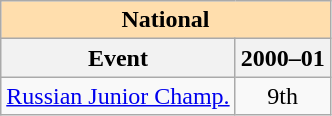<table class="wikitable" style="text-align:center">
<tr>
<th style="background-color: #ffdead; " colspan=2 align=center>National</th>
</tr>
<tr>
<th>Event</th>
<th>2000–01</th>
</tr>
<tr>
<td align=left><a href='#'>Russian Junior Champ.</a></td>
<td>9th</td>
</tr>
</table>
